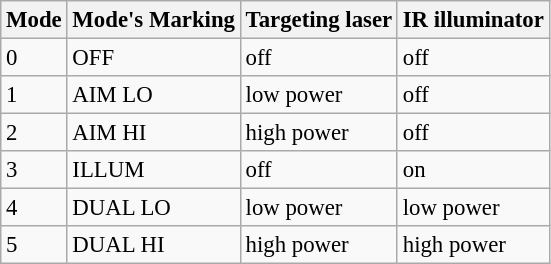<table class="wikitable" style="font-size: 95%;">
<tr>
<th>Mode</th>
<th>Mode's Marking</th>
<th>Targeting laser</th>
<th>IR illuminator</th>
</tr>
<tr>
<td>0</td>
<td>OFF</td>
<td>off</td>
<td>off</td>
</tr>
<tr>
<td>1</td>
<td>AIM LO</td>
<td>low power</td>
<td>off</td>
</tr>
<tr>
<td>2</td>
<td>AIM HI</td>
<td>high power</td>
<td>off</td>
</tr>
<tr>
<td>3</td>
<td>ILLUM</td>
<td>off</td>
<td>on</td>
</tr>
<tr>
<td>4</td>
<td>DUAL LO</td>
<td>low power</td>
<td>low power</td>
</tr>
<tr>
<td>5</td>
<td>DUAL HI</td>
<td>high power</td>
<td>high power</td>
</tr>
</table>
